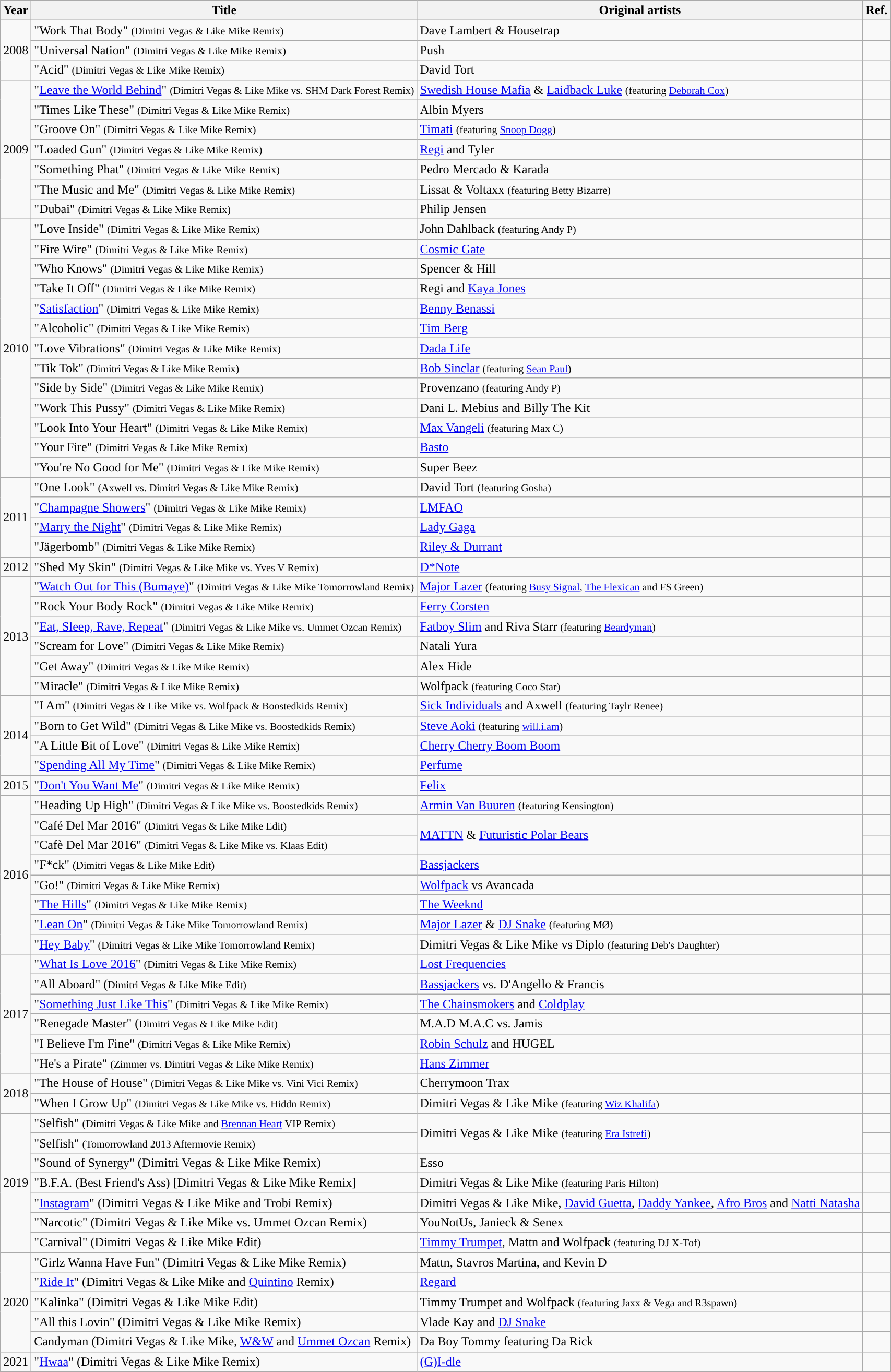<table class="wikitable plainrowheaders">
<tr>
<th>Year</th>
<th>Title</th>
<th>Original artists</th>
<th>Ref.</th>
</tr>
<tr>
<td rowspan="3">2008</td>
<td>"Work That Body" <small>(Dimitri Vegas & Like Mike Remix)</small></td>
<td>Dave Lambert & Housetrap</td>
<td></td>
</tr>
<tr>
<td>"Universal Nation" <small>(Dimitri Vegas & Like Mike Remix)</small></td>
<td>Push</td>
<td></td>
</tr>
<tr>
<td>"Acid" <small>(Dimitri Vegas & Like Mike Remix)</small></td>
<td>David Tort</td>
<td></td>
</tr>
<tr>
<td rowspan="7">2009</td>
<td>"<a href='#'>Leave the World Behind</a>" <small>(Dimitri Vegas & Like Mike vs. SHM Dark Forest Remix)</small></td>
<td><a href='#'>Swedish House Mafia</a> & <a href='#'>Laidback Luke</a> <small>(featuring <a href='#'>Deborah Cox</a>)</small></td>
<td></td>
</tr>
<tr>
<td>"Times Like These" <small>(Dimitri Vegas & Like Mike Remix)</small></td>
<td>Albin Myers</td>
<td></td>
</tr>
<tr>
<td>"Groove On" <small>(Dimitri Vegas & Like Mike Remix)</small></td>
<td><a href='#'>Timati</a> <small>(featuring <a href='#'>Snoop Dogg</a>)</small></td>
<td></td>
</tr>
<tr>
<td>"Loaded Gun" <small>(Dimitri Vegas & Like Mike Remix)</small></td>
<td><a href='#'>Regi</a> and Tyler</td>
<td></td>
</tr>
<tr>
<td>"Something Phat" <small>(Dimitri Vegas & Like Mike Remix)</small></td>
<td>Pedro Mercado & Karada</td>
<td></td>
</tr>
<tr>
<td>"The Music and Me" <small>(Dimitri Vegas & Like Mike Remix)</small></td>
<td>Lissat & Voltaxx <small>(featuring Betty Bizarre)</small></td>
<td></td>
</tr>
<tr>
<td>"Dubai" <small>(Dimitri Vegas & Like Mike Remix)</small></td>
<td>Philip Jensen</td>
<td></td>
</tr>
<tr>
<td rowspan="13">2010</td>
<td>"Love Inside" <small>(Dimitri Vegas & Like Mike Remix)</small></td>
<td>John Dahlback <small>(featuring Andy P)</small></td>
<td></td>
</tr>
<tr>
<td>"Fire Wire" <small>(Dimitri Vegas & Like Mike Remix)</small></td>
<td><a href='#'>Cosmic Gate</a></td>
<td></td>
</tr>
<tr>
<td>"Who Knows" <small>(Dimitri Vegas & Like Mike Remix)</small></td>
<td>Spencer & Hill</td>
<td></td>
</tr>
<tr>
<td>"Take It Off" <small>(Dimitri Vegas & Like Mike Remix)</small></td>
<td>Regi and <a href='#'>Kaya Jones</a></td>
<td></td>
</tr>
<tr>
<td>"<a href='#'>Satisfaction</a>" <small>(Dimitri Vegas & Like Mike Remix)</small></td>
<td><a href='#'>Benny Benassi</a></td>
<td></td>
</tr>
<tr>
<td>"Alcoholic" <small>(Dimitri Vegas & Like Mike Remix)</small></td>
<td><a href='#'>Tim Berg</a></td>
<td></td>
</tr>
<tr>
<td>"Love Vibrations" <small>(Dimitri Vegas & Like Mike Remix)</small></td>
<td><a href='#'>Dada Life</a></td>
<td></td>
</tr>
<tr>
<td>"Tik Tok" <small>(Dimitri Vegas & Like Mike Remix)</small></td>
<td><a href='#'>Bob Sinclar</a> <small>(featuring <a href='#'>Sean Paul</a>)</small></td>
<td></td>
</tr>
<tr>
<td>"Side by Side" <small>(Dimitri Vegas & Like Mike Remix)</small></td>
<td>Provenzano <small>(featuring Andy P)</small></td>
<td></td>
</tr>
<tr>
<td>"Work This Pussy" <small>(Dimitri Vegas & Like Mike Remix)</small></td>
<td>Dani L. Mebius and Billy The Kit</td>
<td></td>
</tr>
<tr>
<td>"Look Into Your Heart" <small>(Dimitri Vegas & Like Mike Remix)</small></td>
<td><a href='#'>Max Vangeli</a> <small>(featuring Max C)</small></td>
<td></td>
</tr>
<tr>
<td>"Your Fire" <small>(Dimitri Vegas & Like Mike Remix)</small></td>
<td><a href='#'>Basto</a></td>
<td></td>
</tr>
<tr>
<td>"You're No Good for Me" <small>(Dimitri Vegas & Like Mike Remix)</small></td>
<td>Super Beez</td>
<td></td>
</tr>
<tr>
<td rowspan="4">2011</td>
<td>"One Look" <small>(Axwell vs. Dimitri Vegas & Like Mike Remix)</small></td>
<td>David Tort <small>(featuring Gosha)</small></td>
<td></td>
</tr>
<tr>
<td>"<a href='#'>Champagne Showers</a>" <small>(Dimitri Vegas & Like Mike Remix)</small></td>
<td><a href='#'>LMFAO</a></td>
<td></td>
</tr>
<tr>
<td>"<a href='#'>Marry the Night</a>" <small>(Dimitri Vegas & Like Mike Remix)</small></td>
<td><a href='#'>Lady Gaga</a></td>
<td></td>
</tr>
<tr>
<td>"Jägerbomb" <small>(Dimitri Vegas & Like Mike Remix)</small></td>
<td><a href='#'>Riley & Durrant</a></td>
<td></td>
</tr>
<tr>
<td>2012</td>
<td>"Shed My Skin" <small>(Dimitri Vegas & Like Mike vs. Yves V Remix)</small></td>
<td><a href='#'>D*Note</a></td>
<td></td>
</tr>
<tr>
<td rowspan="6">2013</td>
<td>"<a href='#'>Watch Out for This (Bumaye)</a>" <small>(Dimitri Vegas & Like Mike Tomorrowland Remix)</small></td>
<td><a href='#'>Major Lazer</a> <small>(featuring <a href='#'>Busy Signal</a>, <a href='#'>The Flexican</a> and FS Green)</small></td>
<td></td>
</tr>
<tr>
<td>"Rock Your Body Rock" <small>(Dimitri Vegas & Like Mike Remix)</small></td>
<td><a href='#'>Ferry Corsten</a></td>
<td></td>
</tr>
<tr>
<td>"<a href='#'>Eat, Sleep, Rave, Repeat</a>" <small>(Dimitri Vegas & Like Mike vs. Ummet Ozcan Remix)</small></td>
<td><a href='#'>Fatboy Slim</a> and Riva Starr <small>(featuring <a href='#'>Beardyman</a>)</small></td>
<td></td>
</tr>
<tr>
<td>"Scream for Love" <small>(Dimitri Vegas & Like Mike Remix)</small></td>
<td>Natali Yura</td>
<td></td>
</tr>
<tr>
<td>"Get Away" <small>(Dimitri Vegas & Like Mike Remix)</small></td>
<td>Alex Hide</td>
<td></td>
</tr>
<tr>
<td>"Miracle" <small>(Dimitri Vegas & Like Mike Remix)</small></td>
<td>Wolfpack <small>(featuring Coco Star)</small></td>
<td></td>
</tr>
<tr>
<td rowspan="4">2014</td>
<td>"I Am" <small>(Dimitri Vegas & Like Mike vs. Wolfpack & Boostedkids Remix)</small></td>
<td><a href='#'>Sick Individuals</a> and Axwell <small>(featuring Taylr Renee)</small></td>
<td></td>
</tr>
<tr>
<td>"Born to Get Wild" <small>(Dimitri Vegas & Like Mike vs. Boostedkids Remix)</small></td>
<td><a href='#'>Steve Aoki</a> <small>(featuring <a href='#'>will.i.am</a>)</small></td>
<td></td>
</tr>
<tr>
<td>"A Little Bit of Love" <small>(Dimitri Vegas & Like Mike Remix)</small></td>
<td><a href='#'>Cherry Cherry Boom Boom</a></td>
<td></td>
</tr>
<tr>
<td>"<a href='#'>Spending All My Time</a>" <small>(Dimitri Vegas & Like Mike Remix)</small></td>
<td><a href='#'>Perfume</a></td>
<td></td>
</tr>
<tr>
<td>2015</td>
<td>"<a href='#'>Don't You Want Me</a>" <small>(Dimitri Vegas & Like Mike Remix)</small></td>
<td><a href='#'>Felix</a></td>
<td></td>
</tr>
<tr>
<td rowspan="8">2016</td>
<td>"Heading Up High" <small>(Dimitri Vegas & Like Mike vs. Boostedkids Remix)</small></td>
<td><a href='#'>Armin Van Buuren</a> <small>(featuring Kensington)</small></td>
<td></td>
</tr>
<tr>
<td>"Café Del Mar 2016" <small>(Dimitri Vegas & Like Mike Edit)</small></td>
<td rowspan="2"><a href='#'>MATTN</a> & <a href='#'>Futuristic Polar Bears</a></td>
<td></td>
</tr>
<tr>
<td>"Cafè Del Mar 2016" <small>(Dimitri Vegas & Like Mike vs. Klaas Edit)</small></td>
<td></td>
</tr>
<tr>
<td>"F*ck" <small>(Dimitri Vegas & Like Mike Edit)</small></td>
<td><a href='#'>Bassjackers</a></td>
<td></td>
</tr>
<tr>
<td>"Go!" <small>(Dimitri Vegas & Like Mike Remix)</small></td>
<td><a href='#'>Wolfpack</a> vs Avancada</td>
<td></td>
</tr>
<tr>
<td>"<a href='#'>The Hills</a>" <small>(Dimitri Vegas & Like Mike Remix)</small></td>
<td><a href='#'>The Weeknd</a></td>
<td></td>
</tr>
<tr>
<td>"<a href='#'>Lean On</a>" <small>(Dimitri Vegas & Like Mike Tomorrowland Remix)</small></td>
<td><a href='#'>Major Lazer</a> & <a href='#'>DJ Snake</a> <small>(featuring MØ)</small></td>
<td></td>
</tr>
<tr>
<td>"<a href='#'>Hey Baby</a>" <small>(Dimitri Vegas & Like Mike Tomorrowland Remix)</small></td>
<td>Dimitri Vegas & Like Mike vs Diplo <small>(featuring Deb's Daughter)</small></td>
<td></td>
</tr>
<tr>
<td rowspan="6">2017</td>
<td>"<a href='#'>What Is Love 2016</a>" <small>(Dimitri Vegas & Like Mike Remix)</small></td>
<td><a href='#'>Lost Frequencies</a></td>
<td></td>
</tr>
<tr>
<td>"All Aboard" (<small>Dimitri Vegas & Like Mike Edit)</small></td>
<td><a href='#'>Bassjackers</a> vs. D'Angello & Francis</td>
<td></td>
</tr>
<tr>
<td>"<a href='#'>Something Just Like This</a>" <small>(Dimitri Vegas & Like Mike Remix)</small></td>
<td><a href='#'>The Chainsmokers</a> and <a href='#'>Coldplay</a></td>
<td></td>
</tr>
<tr>
<td>"Renegade Master" (<small>Dimitri Vegas & Like Mike Edit)</small></td>
<td>M.A.D M.A.C vs. Jamis</td>
<td></td>
</tr>
<tr>
<td>"I Believe I'm Fine" <small>(Dimitri Vegas & Like Mike Remix)</small></td>
<td><a href='#'>Robin Schulz</a> and HUGEL</td>
<td></td>
</tr>
<tr>
<td>"He's a Pirate" <small>(Zimmer vs. Dimitri Vegas & Like Mike Remix)</small></td>
<td><a href='#'>Hans Zimmer</a></td>
<td></td>
</tr>
<tr>
<td rowspan="2">2018</td>
<td>"The House of House" <small>(Dimitri Vegas & Like Mike vs. Vini Vici Remix)</small></td>
<td>Cherrymoon Trax</td>
<td></td>
</tr>
<tr>
<td>"When I Grow Up" <small>(Dimitri Vegas & Like Mike vs. Hiddn Remix)</small></td>
<td>Dimitri Vegas & Like Mike <small>(featuring <a href='#'>Wiz Khalifa</a>)</small></td>
<td></td>
</tr>
<tr>
<td rowspan="7”">2019</td>
<td>"Selfish" <small>(Dimitri Vegas & Like Mike and <a href='#'>Brennan Heart</a> VIP Remix)</small></td>
<td rowspan="2">Dimitri Vegas & Like Mike <small>(featuring <a href='#'>Era Istrefi</a>)</small></td>
<td></td>
</tr>
<tr>
<td>"Selfish" <small>(Tomorrowland 2013 Aftermovie Remix)</small></td>
<td></td>
</tr>
<tr>
<td>"Sound of Synergy" (Dimitri Vegas & Like Mike Remix)</td>
<td>Esso</td>
<td></td>
</tr>
<tr>
<td>"B.F.A. (Best Friend's Ass) [Dimitri Vegas & Like Mike Remix]</td>
<td>Dimitri Vegas & Like Mike <small>(featuring Paris Hilton)</small></td>
<td></td>
</tr>
<tr>
<td>"<a href='#'>Instagram</a>" (Dimitri Vegas & Like Mike and Trobi Remix)</td>
<td>Dimitri Vegas & Like Mike, <a href='#'>David Guetta</a>, <a href='#'>Daddy Yankee</a>, <a href='#'>Afro Bros</a> and <a href='#'>Natti Natasha</a></td>
<td></td>
</tr>
<tr>
<td>"Narcotic" (Dimitri Vegas & Like Mike vs. Ummet Ozcan Remix)</td>
<td>YouNotUs, Janieck & Senex</td>
<td></td>
</tr>
<tr>
<td>"Carnival" (Dimitri Vegas & Like Mike Edit)</td>
<td><a href='#'>Timmy Trumpet</a>, Mattn and Wolfpack <small>(featuring DJ X-Tof)</small></td>
<td></td>
</tr>
<tr>
<td rowspan="5">2020</td>
<td>"Girlz Wanna Have Fun" (Dimitri Vegas & Like Mike Remix)</td>
<td>Mattn, Stavros Martina, and Kevin D</td>
<td></td>
</tr>
<tr>
<td>"<a href='#'>Ride It</a>" (Dimitri Vegas & Like Mike and <a href='#'>Quintino</a> Remix)</td>
<td><a href='#'>Regard</a></td>
<td></td>
</tr>
<tr>
<td>"Kalinka" (Dimitri Vegas & Like Mike Edit)</td>
<td>Timmy Trumpet and Wolfpack <small>(featuring Jaxx & Vega and R3spawn)</small></td>
<td></td>
</tr>
<tr>
<td>"All this Lovin" (Dimitri Vegas & Like Mike Remix)</td>
<td>Vlade Kay and <a href='#'>DJ Snake</a></td>
<td></td>
</tr>
<tr>
<td>Candyman (Dimitri Vegas & Like Mike, <a href='#'>W&W</a> and <a href='#'>Ummet Ozcan</a> Remix)</td>
<td>Da Boy Tommy featuring Da Rick</td>
<td></td>
</tr>
<tr>
<td>2021</td>
<td>"<a href='#'>Hwaa</a>" (Dimitri Vegas & Like Mike Remix)</td>
<td><a href='#'>(G)I-dle</a></td>
<td></td>
</tr>
</table>
